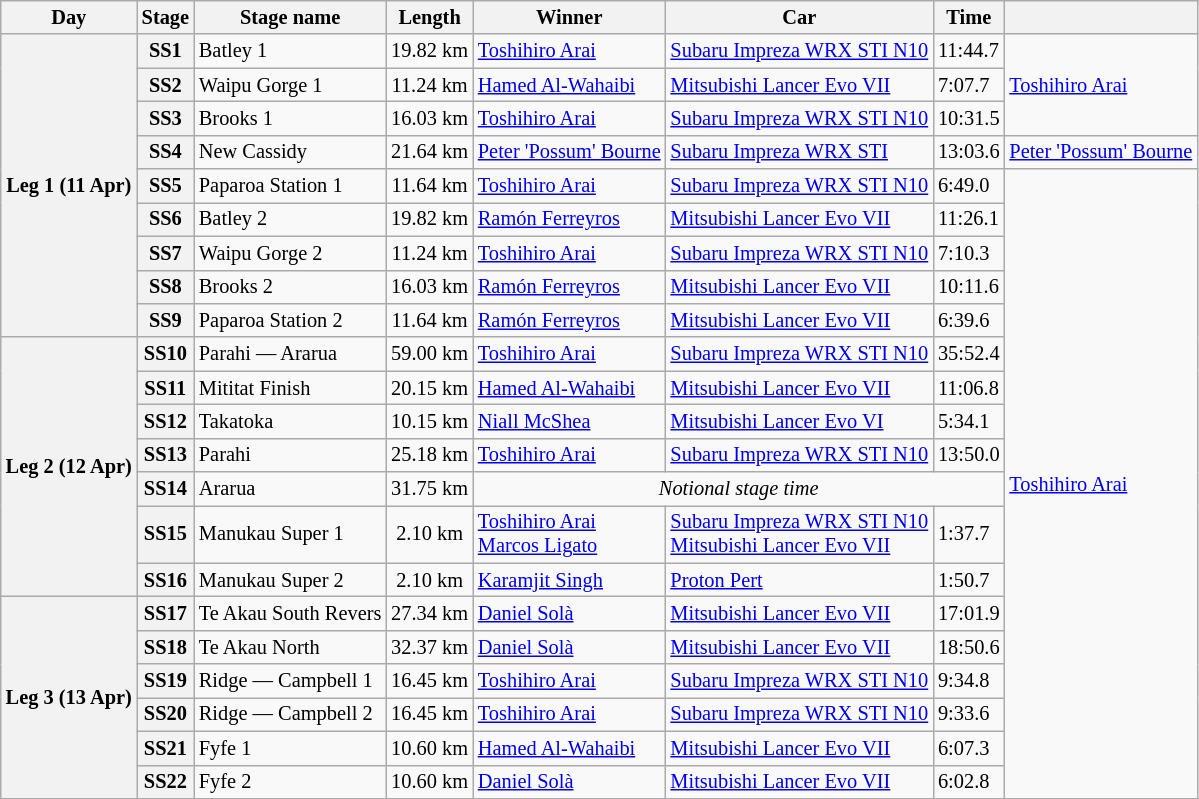<table class="wikitable" style="font-size: 85%;">
<tr>
<th>Day</th>
<th>Stage</th>
<th>Stage name</th>
<th>Length</th>
<th>Winner</th>
<th>Car</th>
<th>Time</th>
<th></th>
</tr>
<tr>
<th rowspan="9">Leg 1 (11 Apr)</th>
<th>SS1</th>
<td>Batley 1</td>
<td align="center">19.82 km</td>
<td> <a href='#'>Toshihiro Arai</a></td>
<td><a href='#'>Subaru Impreza WRX STI N10</a></td>
<td>11:44.7</td>
<td rowspan="3"> <a href='#'>Toshihiro Arai</a></td>
</tr>
<tr>
<th>SS2</th>
<td>Waipu Gorge 1</td>
<td align="center">11.24 km</td>
<td> <a href='#'>Hamed Al-Wahaibi</a></td>
<td><a href='#'>Mitsubishi Lancer Evo VII</a></td>
<td>7:07.7</td>
</tr>
<tr>
<th>SS3</th>
<td>Brooks 1</td>
<td align="center">16.03 km</td>
<td> <a href='#'>Toshihiro Arai</a></td>
<td><a href='#'>Subaru Impreza WRX STI N10</a></td>
<td>10:31.5</td>
</tr>
<tr>
<th>SS4</th>
<td>New Cassidy</td>
<td align="center">21.64 km</td>
<td> <a href='#'>Peter 'Possum' Bourne</a></td>
<td><a href='#'>Subaru Impreza WRX STI</a></td>
<td>13:03.6</td>
<td rowspan="1"> <a href='#'>Peter 'Possum' Bourne</a></td>
</tr>
<tr>
<th>SS5</th>
<td>Paparoa Station 1</td>
<td align="center">11.64 km</td>
<td> <a href='#'>Toshihiro Arai</a></td>
<td><a href='#'>Subaru Impreza WRX STI N10</a></td>
<td>6:49.0</td>
<td rowspan="18"> <a href='#'>Toshihiro Arai</a></td>
</tr>
<tr>
<th>SS6</th>
<td>Batley 2</td>
<td align="center">19.82 km</td>
<td> <a href='#'>Ramón Ferreyros</a></td>
<td><a href='#'>Mitsubishi Lancer Evo VII</a></td>
<td>11:26.1</td>
</tr>
<tr>
<th>SS7</th>
<td>Waipu Gorge 2</td>
<td align="center">11.24 km</td>
<td> <a href='#'>Toshihiro Arai</a></td>
<td><a href='#'>Subaru Impreza WRX STI N10</a></td>
<td>7:10.3</td>
</tr>
<tr>
<th>SS8</th>
<td>Brooks 2</td>
<td align="center">16.03 km</td>
<td> <a href='#'>Ramón Ferreyros</a></td>
<td><a href='#'>Mitsubishi Lancer Evo VII</a></td>
<td>10:11.6</td>
</tr>
<tr>
<th>SS9</th>
<td>Paparoa Station 2</td>
<td align="center">11.64 km</td>
<td> <a href='#'>Ramón Ferreyros</a></td>
<td><a href='#'>Mitsubishi Lancer Evo VII</a></td>
<td>6:39.6</td>
</tr>
<tr>
<th rowspan="7">Leg 2 (12 Apr)</th>
<th>SS10</th>
<td>Parahi — Ararua</td>
<td align="center">59.00 km</td>
<td> <a href='#'>Toshihiro Arai</a></td>
<td><a href='#'>Subaru Impreza WRX STI N10</a></td>
<td>35:52.4</td>
</tr>
<tr>
<th>SS11</th>
<td>Mititat Finish</td>
<td align="center">20.15 km</td>
<td> <a href='#'>Hamed Al-Wahaibi</a></td>
<td><a href='#'>Mitsubishi Lancer Evo VII</a></td>
<td>11:06.8</td>
</tr>
<tr>
<th>SS12</th>
<td>Takatoka</td>
<td align="center">10.15 km</td>
<td> <a href='#'>Niall McShea</a></td>
<td><a href='#'>Mitsubishi Lancer Evo VI</a></td>
<td>5:34.1</td>
</tr>
<tr>
<th>SS13</th>
<td>Parahi</td>
<td align="center">25.18 km</td>
<td> <a href='#'>Toshihiro Arai</a></td>
<td><a href='#'>Subaru Impreza WRX STI N10</a></td>
<td>13:50.0</td>
</tr>
<tr>
<th>SS14</th>
<td>Ararua</td>
<td align="center">31.75 km</td>
<td colspan="3" align="center"><em>Notional stage time</em></td>
</tr>
<tr>
<th>SS15</th>
<td>Manukau Super 1</td>
<td align="center">2.10 km</td>
<td> <a href='#'>Toshihiro Arai</a><br> <a href='#'>Marcos Ligato</a></td>
<td><a href='#'>Subaru Impreza WRX STI N10</a><br><a href='#'>Mitsubishi Lancer Evo VII</a></td>
<td>1:37.7</td>
</tr>
<tr>
<th>SS16</th>
<td>Manukau Super 2</td>
<td align="center">2.10 km</td>
<td> <a href='#'>Karamjit Singh</a></td>
<td><a href='#'>Proton Pert</a></td>
<td>1:50.7</td>
</tr>
<tr>
<th rowspan="6">Leg 3 (13 Apr)</th>
<th>SS17</th>
<td>Te Akau South Revers</td>
<td align="center">27.34 km</td>
<td> <a href='#'>Daniel Solà</a></td>
<td><a href='#'>Mitsubishi Lancer Evo VII</a></td>
<td>17:01.9</td>
</tr>
<tr>
<th>SS18</th>
<td>Te Akau North</td>
<td align="center">32.37 km</td>
<td> <a href='#'>Daniel Solà</a></td>
<td><a href='#'>Mitsubishi Lancer Evo VII</a></td>
<td>18:50.6</td>
</tr>
<tr>
<th>SS19</th>
<td>Ridge — Campbell 1</td>
<td align="center">16.45 km</td>
<td> <a href='#'>Toshihiro Arai</a></td>
<td><a href='#'>Subaru Impreza WRX STI N10</a></td>
<td>9:34.8</td>
</tr>
<tr>
<th>SS20</th>
<td>Ridge — Campbell 2</td>
<td align="center">16.45 km</td>
<td> <a href='#'>Toshihiro Arai</a></td>
<td><a href='#'>Subaru Impreza WRX STI N10</a></td>
<td>9:33.6</td>
</tr>
<tr>
<th>SS21</th>
<td>Fyfe 1</td>
<td align="center">10.60 km</td>
<td> <a href='#'>Hamed Al-Wahaibi</a></td>
<td><a href='#'>Mitsubishi Lancer Evo VII</a></td>
<td>6:07.3</td>
</tr>
<tr>
<th>SS22</th>
<td>Fyfe 2</td>
<td align="center">10.60 km</td>
<td> <a href='#'>Daniel Solà</a></td>
<td><a href='#'>Mitsubishi Lancer Evo VII</a></td>
<td>6:02.8</td>
</tr>
<tr>
</tr>
</table>
